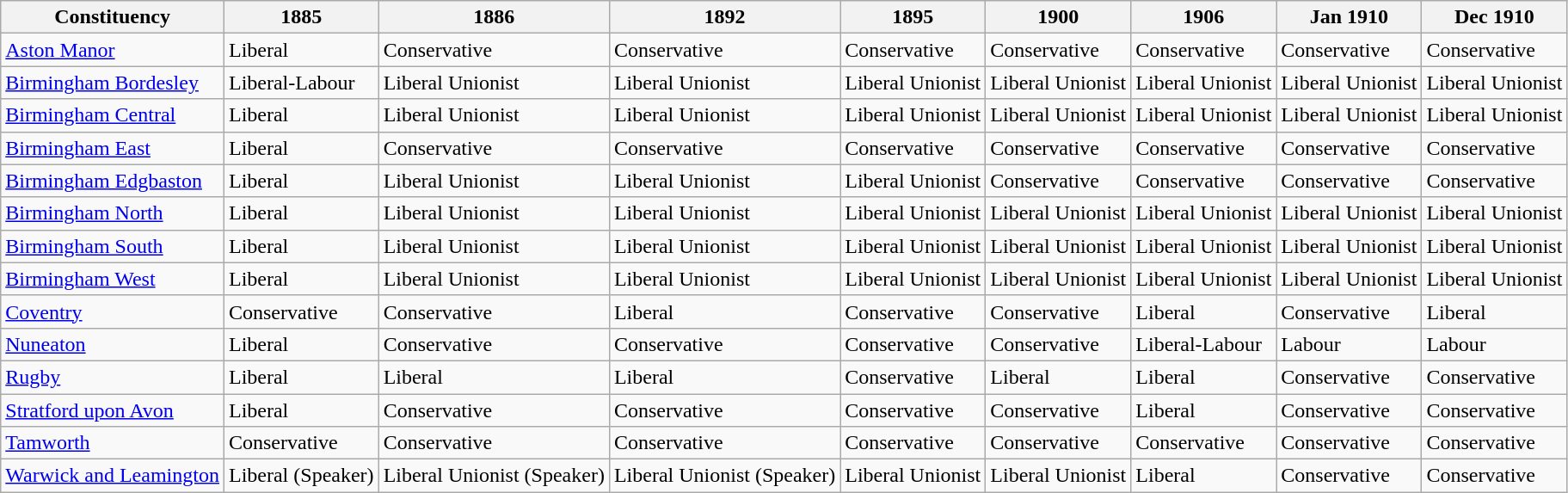<table class="wikitable sortable">
<tr>
<th>Constituency</th>
<th>1885</th>
<th>1886</th>
<th>1892</th>
<th>1895</th>
<th>1900</th>
<th>1906</th>
<th>Jan 1910</th>
<th>Dec 1910</th>
</tr>
<tr>
<td><a href='#'>Aston Manor</a></td>
<td bgcolor=>Liberal</td>
<td bgcolor=>Conservative</td>
<td bgcolor=>Conservative</td>
<td bgcolor=>Conservative</td>
<td bgcolor=>Conservative</td>
<td bgcolor=>Conservative</td>
<td bgcolor=>Conservative</td>
<td bgcolor=>Conservative</td>
</tr>
<tr>
<td><a href='#'>Birmingham Bordesley</a></td>
<td bgcolor=>Liberal-Labour</td>
<td bgcolor=>Liberal Unionist</td>
<td bgcolor=>Liberal Unionist</td>
<td bgcolor=>Liberal Unionist</td>
<td bgcolor=>Liberal Unionist</td>
<td bgcolor=>Liberal Unionist</td>
<td bgcolor=>Liberal Unionist</td>
<td bgcolor=>Liberal Unionist</td>
</tr>
<tr>
<td><a href='#'>Birmingham Central</a></td>
<td bgcolor=>Liberal</td>
<td bgcolor=>Liberal Unionist</td>
<td bgcolor=>Liberal Unionist</td>
<td bgcolor=>Liberal Unionist</td>
<td bgcolor=>Liberal Unionist</td>
<td bgcolor=>Liberal Unionist</td>
<td bgcolor=>Liberal Unionist</td>
<td bgcolor=>Liberal Unionist</td>
</tr>
<tr>
<td><a href='#'>Birmingham East</a></td>
<td bgcolor=>Liberal</td>
<td bgcolor=>Conservative</td>
<td bgcolor=>Conservative</td>
<td bgcolor=>Conservative</td>
<td bgcolor=>Conservative</td>
<td bgcolor=>Conservative</td>
<td bgcolor=>Conservative</td>
<td bgcolor=>Conservative</td>
</tr>
<tr>
<td><a href='#'>Birmingham Edgbaston</a></td>
<td bgcolor=>Liberal</td>
<td bgcolor=>Liberal Unionist</td>
<td bgcolor=>Liberal Unionist</td>
<td bgcolor=>Liberal Unionist</td>
<td bgcolor=>Conservative</td>
<td bgcolor=>Conservative</td>
<td bgcolor=>Conservative</td>
<td bgcolor=>Conservative</td>
</tr>
<tr>
<td><a href='#'>Birmingham North</a></td>
<td bgcolor=>Liberal</td>
<td bgcolor=>Liberal Unionist</td>
<td bgcolor=>Liberal Unionist</td>
<td bgcolor=>Liberal Unionist</td>
<td bgcolor=>Liberal Unionist</td>
<td bgcolor=>Liberal Unionist</td>
<td bgcolor=>Liberal Unionist</td>
<td bgcolor=>Liberal Unionist</td>
</tr>
<tr>
<td><a href='#'>Birmingham South</a></td>
<td bgcolor=>Liberal</td>
<td bgcolor=>Liberal Unionist</td>
<td bgcolor=>Liberal Unionist</td>
<td bgcolor=>Liberal Unionist</td>
<td bgcolor=>Liberal Unionist</td>
<td bgcolor=>Liberal Unionist</td>
<td bgcolor=>Liberal Unionist</td>
<td bgcolor=>Liberal Unionist</td>
</tr>
<tr>
<td><a href='#'>Birmingham West</a></td>
<td bgcolor=>Liberal</td>
<td bgcolor=>Liberal Unionist</td>
<td bgcolor=>Liberal Unionist</td>
<td bgcolor=>Liberal Unionist</td>
<td bgcolor=>Liberal Unionist</td>
<td bgcolor=>Liberal Unionist</td>
<td bgcolor=>Liberal Unionist</td>
<td bgcolor=>Liberal Unionist</td>
</tr>
<tr>
<td><a href='#'>Coventry</a></td>
<td bgcolor=>Conservative</td>
<td bgcolor=>Conservative</td>
<td bgcolor=>Liberal</td>
<td bgcolor=>Conservative</td>
<td bgcolor=>Conservative</td>
<td bgcolor=>Liberal</td>
<td bgcolor=>Conservative</td>
<td bgcolor=>Liberal</td>
</tr>
<tr>
<td><a href='#'>Nuneaton</a></td>
<td bgcolor=>Liberal</td>
<td bgcolor=>Conservative</td>
<td bgcolor=>Conservative</td>
<td bgcolor=>Conservative</td>
<td bgcolor=>Conservative</td>
<td bgcolor=>Liberal-Labour</td>
<td bgcolor=>Labour</td>
<td bgcolor=>Labour</td>
</tr>
<tr>
<td><a href='#'>Rugby</a></td>
<td bgcolor=>Liberal</td>
<td bgcolor=>Liberal</td>
<td bgcolor=>Liberal</td>
<td bgcolor=>Conservative</td>
<td bgcolor=>Liberal</td>
<td bgcolor=>Liberal</td>
<td bgcolor=>Conservative</td>
<td bgcolor=>Conservative</td>
</tr>
<tr>
<td><a href='#'>Stratford upon Avon</a></td>
<td bgcolor=>Liberal</td>
<td bgcolor=>Conservative</td>
<td bgcolor=>Conservative</td>
<td bgcolor=>Conservative</td>
<td bgcolor=>Conservative</td>
<td bgcolor=>Liberal</td>
<td bgcolor=>Conservative</td>
<td bgcolor=>Conservative</td>
</tr>
<tr>
<td><a href='#'>Tamworth</a></td>
<td bgcolor=>Conservative</td>
<td bgcolor=>Conservative</td>
<td bgcolor=>Conservative</td>
<td bgcolor=>Conservative</td>
<td bgcolor=>Conservative</td>
<td bgcolor=>Conservative</td>
<td bgcolor=>Conservative</td>
<td bgcolor=>Conservative</td>
</tr>
<tr>
<td><a href='#'>Warwick and Leamington</a></td>
<td bgcolor=>Liberal (Speaker)</td>
<td bgcolor=>Liberal Unionist (Speaker)</td>
<td bgcolor=>Liberal Unionist (Speaker)</td>
<td bgcolor=>Liberal Unionist</td>
<td bgcolor=>Liberal Unionist</td>
<td bgcolor=>Liberal</td>
<td bgcolor=>Conservative</td>
<td bgcolor=>Conservative</td>
</tr>
</table>
